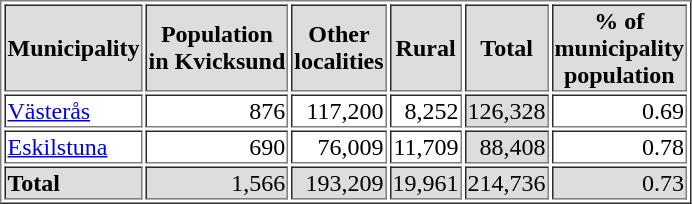<table border>
<tr bgcolor=#dddddd>
<th>Municipality</th>
<th>Population<br>in Kvicksund</th>
<th>Other<br>localities</th>
<th>Rural</th>
<th>Total</th>
<th>% of<br>municipality<br>population</th>
</tr>
<tr align=right>
<td align=left><a href='#'>Västerås</a></td>
<td>876</td>
<td>117,200</td>
<td>8,252</td>
<td bgcolor=#dddddd>126,328</td>
<td>0.69</td>
</tr>
<tr align=right>
<td align=left><a href='#'>Eskilstuna</a></td>
<td>690</td>
<td>76,009</td>
<td>11,709</td>
<td bgcolor=#dddddd>88,408</td>
<td>0.78</td>
</tr>
<tr align=right bgcolor=#dddddd>
<td align=left><strong>Total</strong></td>
<td>1,566</td>
<td>193,209</td>
<td>19,961</td>
<td>214,736</td>
<td>0.73</td>
</tr>
</table>
